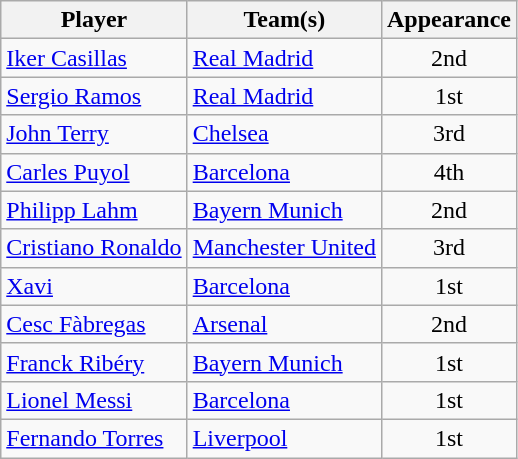<table class="wikitable">
<tr>
<th>Player</th>
<th>Team(s)</th>
<th>Appearance</th>
</tr>
<tr>
<td> <a href='#'>Iker Casillas</a></td>
<td> <a href='#'>Real Madrid</a></td>
<td style="text-align:center;">2nd</td>
</tr>
<tr>
<td> <a href='#'>Sergio Ramos</a></td>
<td> <a href='#'>Real Madrid</a></td>
<td style="text-align:center;">1st</td>
</tr>
<tr>
<td> <a href='#'>John Terry</a></td>
<td> <a href='#'>Chelsea</a></td>
<td style="text-align:center;">3rd</td>
</tr>
<tr>
<td> <a href='#'>Carles Puyol</a></td>
<td> <a href='#'>Barcelona</a></td>
<td style="text-align:center;">4th</td>
</tr>
<tr>
<td> <a href='#'>Philipp Lahm</a></td>
<td> <a href='#'>Bayern Munich</a></td>
<td style="text-align:center;">2nd</td>
</tr>
<tr>
<td> <a href='#'>Cristiano Ronaldo</a></td>
<td> <a href='#'>Manchester United</a></td>
<td style="text-align:center;">3rd</td>
</tr>
<tr>
<td> <a href='#'>Xavi</a></td>
<td> <a href='#'>Barcelona</a></td>
<td style="text-align:center;">1st</td>
</tr>
<tr>
<td> <a href='#'>Cesc Fàbregas</a></td>
<td> <a href='#'>Arsenal</a></td>
<td style="text-align:center;">2nd</td>
</tr>
<tr>
<td> <a href='#'>Franck Ribéry</a></td>
<td> <a href='#'>Bayern Munich</a></td>
<td style="text-align:center;">1st</td>
</tr>
<tr>
<td> <a href='#'>Lionel Messi</a></td>
<td> <a href='#'>Barcelona</a></td>
<td style="text-align:center;">1st</td>
</tr>
<tr>
<td> <a href='#'>Fernando Torres</a></td>
<td> <a href='#'>Liverpool</a></td>
<td style="text-align:center;">1st</td>
</tr>
</table>
